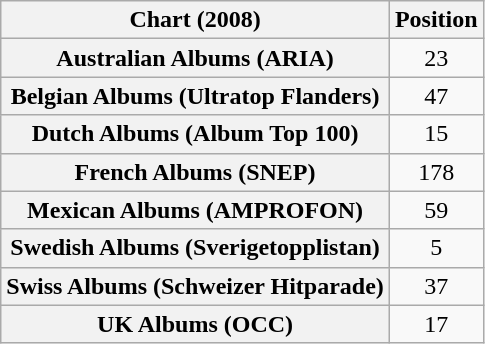<table class="wikitable sortable plainrowheaders" style="text-align:center">
<tr>
<th scope="col">Chart (2008)</th>
<th scope="col">Position</th>
</tr>
<tr>
<th scope="row">Australian Albums (ARIA)</th>
<td>23</td>
</tr>
<tr>
<th scope="row">Belgian Albums (Ultratop Flanders)</th>
<td>47</td>
</tr>
<tr>
<th scope="row">Dutch Albums (Album Top 100)</th>
<td>15</td>
</tr>
<tr>
<th scope="row">French Albums (SNEP)</th>
<td>178</td>
</tr>
<tr>
<th scope="row">Mexican Albums (AMPROFON)</th>
<td>59</td>
</tr>
<tr>
<th scope="row">Swedish Albums (Sverigetopplistan)</th>
<td>5</td>
</tr>
<tr>
<th scope="row">Swiss Albums (Schweizer Hitparade)</th>
<td>37</td>
</tr>
<tr>
<th scope="row">UK Albums (OCC)</th>
<td>17</td>
</tr>
</table>
